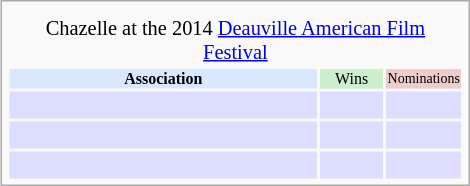<table class="infobox" style="width: 23em; text-align: left; font-size: 85%; vertical-align: middle;">
<tr>
<td colspan="3" style="text-align:center;"></td>
</tr>
<tr>
<td colspan="3" style="text-align:center;">Chazelle at the 2014 <a href='#'>Deauville American Film Festival</a></td>
</tr>
<tr style="text-align:center;" bgcolor="#d9e8ff">
<th style="font-size:8pt; vertical-align: middle;">Association</th>
<td width="40" style="background:#cceecc; font-size:8pt; vertical-align: middle;">Wins</td>
<td width="40" style="background:#eecccc; font-size:7pt; vertical-align: middle;">Nominations</td>
</tr>
<tr bgcolor=#ddddff>
<td align="center"><br></td>
<td></td>
<td></td>
</tr>
<tr bgcolor=#ddddff>
<td align="center"><br></td>
<td></td>
<td></td>
</tr>
<tr bgcolor=#ddddff>
<td align="center"><br></td>
<td></td>
<td></td>
</tr>
</table>
